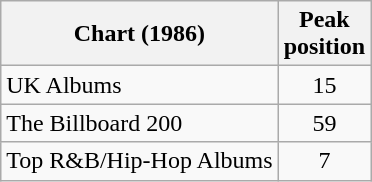<table class="wikitable">
<tr>
<th>Chart (1986)</th>
<th>Peak<br>position</th>
</tr>
<tr>
<td>UK Albums</td>
<td align=center>15</td>
</tr>
<tr>
<td>The Billboard 200</td>
<td align=center>59</td>
</tr>
<tr>
<td>Top R&B/Hip-Hop Albums</td>
<td align=center>7</td>
</tr>
</table>
